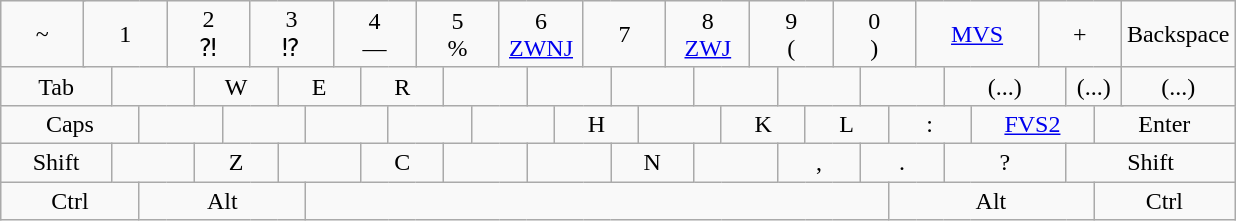<table class="wikitable" style="text-align: center">
<tr>
<td colspan="3" style="min-width: 3em">~</td>
<td colspan="3" style="min-width: 3em">1<br></td>
<td colspan="3" style="min-width: 3em">2<br>⁈</td>
<td colspan="3" style="min-width: 3em">3<br>⁉</td>
<td colspan="3" style="min-width: 3em">4<br>—</td>
<td colspan="3" style="min-width: 3em">5<br>%</td>
<td colspan="3" style="min-width: 3em">6<br><a href='#'>ZWNJ</a></td>
<td colspan="3" style="min-width: 3em">7<br></td>
<td colspan="3" style="min-width: 3em">8<br><a href='#'>ZWJ</a></td>
<td colspan="3" style="min-width: 3em">9<br>(</td>
<td colspan="3" style="min-width: 3em">0<br>)</td>
<td colspan="3" style="min-width: 3em"><a href='#'>MVS</a></td>
<td colspan="3" style="min-width: 3em">+</td>
<td colspan="4">Backspace</td>
</tr>
<tr>
<td colspan="4">Tab</td>
<td colspan="3"></td>
<td colspan="3">W<br> <em></em></td>
<td colspan="3">E<br> <em></em></td>
<td colspan="3">R<br> <em></em></td>
<td colspan="3"></td>
<td colspan="3"></td>
<td colspan="3"></td>
<td colspan="3"></td>
<td colspan="3"></td>
<td colspan="3"></td>
<td colspan="3">(...)<br></td>
<td colspan="3">(...)<br></td>
<td colspan="3">(...)<br></td>
</tr>
<tr>
<td colspan="5">Caps</td>
<td colspan="3"></td>
<td colspan="3"></td>
<td colspan="3"></td>
<td colspan="3"></td>
<td colspan="3"></td>
<td colspan="3">H<br> <em></em></td>
<td colspan="3"></td>
<td colspan="3">K<br> <em></em></td>
<td colspan="3">L<br> <em></em></td>
<td colspan="3">:<br></td>
<td colspan="3"><a href='#'>FVS2</a></td>
<td colspan="5">Enter</td>
</tr>
<tr>
<td colspan="4">Shift</td>
<td colspan="3"></td>
<td colspan="3">Z<br> <em></em></td>
<td colspan="3"></td>
<td colspan="3">C<br> <em></em></td>
<td colspan="3"></td>
<td colspan="3"></td>
<td colspan="3">N<br> <em></em></td>
<td colspan="3"></td>
<td colspan="3">,<br></td>
<td colspan="3">.<br></td>
<td colspan="3">?</td>
<td colspan="6">Shift</td>
</tr>
<tr>
<td colspan="5">Ctrl</td>
<td colspan="6">Alt</td>
<td colspan="21"></td>
<td colspan="6">Alt</td>
<td colspan="5">Ctrl</td>
</tr>
</table>
